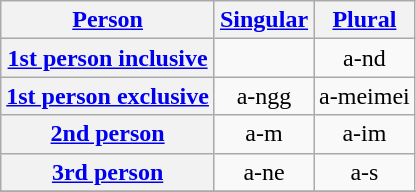<table class="wikitable" style="text-align: center;">
<tr>
<th><a href='#'>Person</a></th>
<th><a href='#'>Singular</a></th>
<th><a href='#'>Plural</a></th>
</tr>
<tr>
<th><a href='#'>1st person inclusive</a></th>
<td></td>
<td>a-nd</td>
</tr>
<tr>
<th><a href='#'>1st person exclusive</a></th>
<td>a-ngg</td>
<td>a-meimei</td>
</tr>
<tr>
<th><a href='#'>2nd person</a></th>
<td>a-m</td>
<td>a-im</td>
</tr>
<tr>
<th><a href='#'>3rd person</a></th>
<td>a-ne</td>
<td>a-s</td>
</tr>
<tr>
</tr>
</table>
